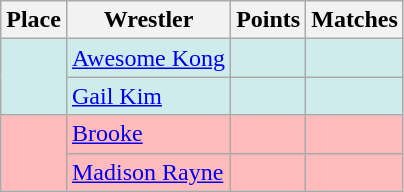<table class="wikitable sortable">
<tr>
<th>Place</th>
<th>Wrestler</th>
<th>Points</th>
<th>Matches</th>
</tr>
<tr bgcolor="#cfecec">
<td rowspan=2></td>
<td><a href='#'>Awesome Kong</a></td>
<td></td>
<td></td>
</tr>
<tr bgcolor="#cfecec">
<td><a href='#'>Gail Kim</a></td>
<td></td>
<td></td>
</tr>
<tr bgcolor="#ffbbbb">
<td rowspan=2></td>
<td><a href='#'>Brooke</a></td>
<td></td>
<td></td>
</tr>
<tr bgcolor="#ffbbbb">
<td><a href='#'>Madison Rayne</a></td>
<td></td>
<td></td>
</tr>
</table>
